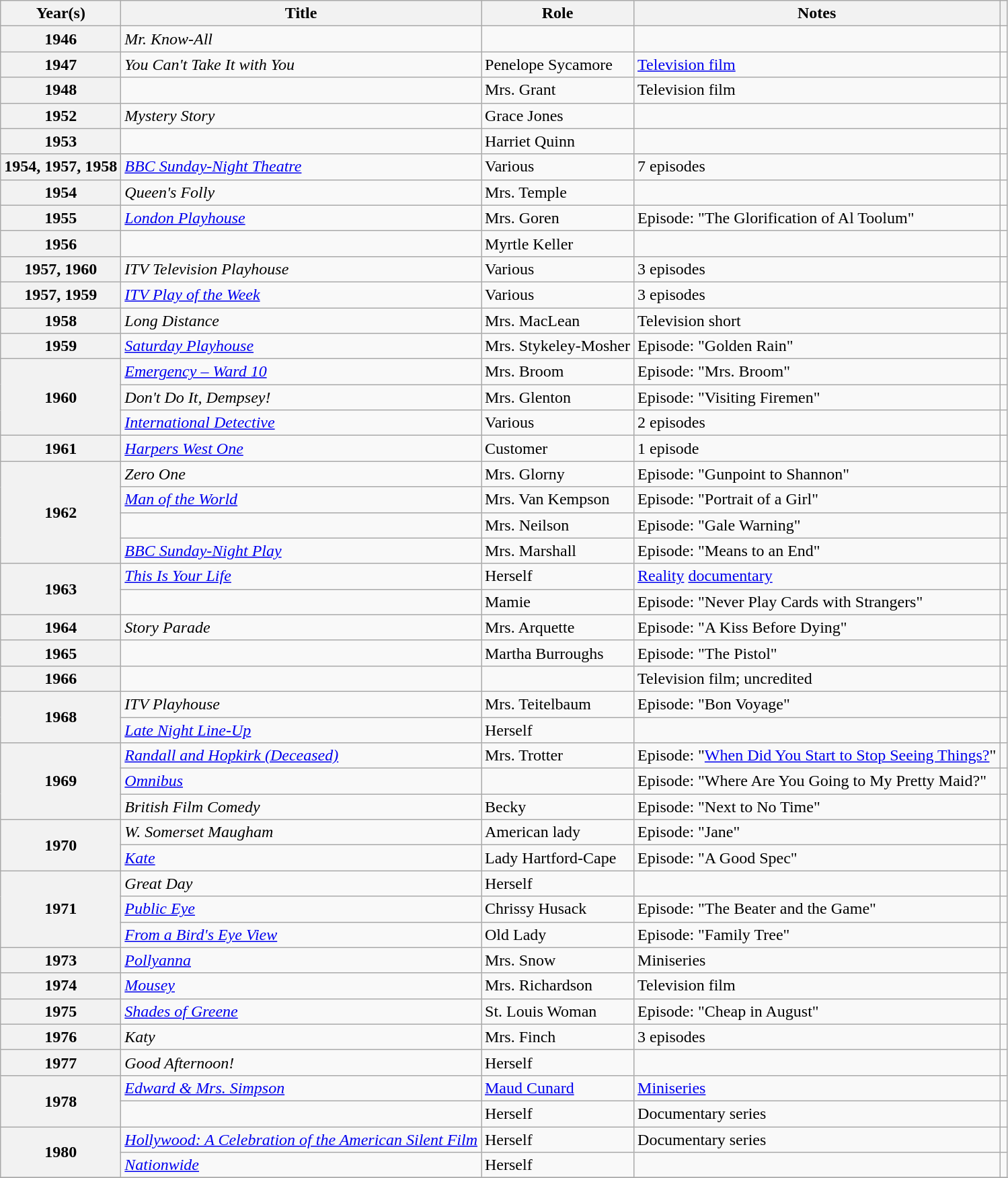<table class="wikitable plainrowheaders sortable">
<tr>
<th scope="col">Year(s)</th>
<th scope="col">Title</th>
<th scope="col">Role</th>
<th scope="col" class="unsortable">Notes</th>
<th scope="col" class="unsortable"></th>
</tr>
<tr>
<th scope="row">1946</th>
<td><em>Mr. Know-All</em></td>
<td></td>
<td></td>
<td></td>
</tr>
<tr>
<th scope="row">1947</th>
<td><em>You Can't Take It with You</em></td>
<td>Penelope Sycamore</td>
<td><a href='#'>Television film</a></td>
<td></td>
</tr>
<tr>
<th scope="row">1948</th>
<td><em></em></td>
<td>Mrs. Grant</td>
<td>Television film</td>
<td></td>
</tr>
<tr>
<th scope="row">1952</th>
<td><em>Mystery Story</em></td>
<td>Grace Jones</td>
<td></td>
<td></td>
</tr>
<tr>
<th scope="row">1953</th>
<td><em></em></td>
<td>Harriet Quinn</td>
<td></td>
<td></td>
</tr>
<tr>
<th scope="row">1954, 1957, 1958</th>
<td><em><a href='#'>BBC Sunday-Night Theatre</a></em></td>
<td>Various</td>
<td>7 episodes</td>
<td></td>
</tr>
<tr>
<th scope="row">1954</th>
<td><em>Queen's Folly</em></td>
<td>Mrs. Temple</td>
<td></td>
<td></td>
</tr>
<tr>
<th scope="row">1955</th>
<td><em><a href='#'>London Playhouse</a></em></td>
<td>Mrs. Goren</td>
<td>Episode: "The Glorification of Al Toolum"</td>
<td></td>
</tr>
<tr>
<th scope="row">1956</th>
<td><em></em></td>
<td>Myrtle Keller</td>
<td></td>
<td></td>
</tr>
<tr>
<th scope="row">1957, 1960</th>
<td><em>ITV Television Playhouse</em></td>
<td>Various</td>
<td>3 episodes</td>
<td></td>
</tr>
<tr>
<th scope="row">1957, 1959</th>
<td><em><a href='#'>ITV Play of the Week</a></em></td>
<td>Various</td>
<td>3 episodes</td>
<td></td>
</tr>
<tr>
<th scope="row">1958</th>
<td><em>Long Distance</em></td>
<td>Mrs. MacLean</td>
<td>Television short</td>
<td></td>
</tr>
<tr>
<th scope="row">1959</th>
<td><em><a href='#'>Saturday Playhouse</a></em></td>
<td>Mrs. Stykeley-Mosher</td>
<td>Episode: "Golden Rain"</td>
<td></td>
</tr>
<tr>
<th scope="row" rowspan="3">1960</th>
<td><em><a href='#'>Emergency – Ward 10</a></em></td>
<td>Mrs. Broom</td>
<td>Episode: "Mrs. Broom"</td>
<td></td>
</tr>
<tr>
<td><em>Don't Do It, Dempsey!</em></td>
<td>Mrs. Glenton</td>
<td>Episode: "Visiting Firemen"</td>
<td></td>
</tr>
<tr>
<td><em><a href='#'>International Detective</a></em></td>
<td>Various</td>
<td>2 episodes</td>
<td></td>
</tr>
<tr>
<th scope="row">1961</th>
<td><em><a href='#'>Harpers West One</a></em></td>
<td>Customer</td>
<td>1 episode</td>
<td></td>
</tr>
<tr>
<th scope="row" rowspan="4">1962</th>
<td><em>Zero One</em></td>
<td>Mrs. Glorny</td>
<td>Episode: "Gunpoint to Shannon"</td>
<td></td>
</tr>
<tr>
<td><em><a href='#'>Man of the World</a></em></td>
<td>Mrs. Van Kempson</td>
<td>Episode: "Portrait of a Girl"</td>
<td></td>
</tr>
<tr>
<td><em></em></td>
<td>Mrs. Neilson</td>
<td>Episode: "Gale Warning"</td>
<td></td>
</tr>
<tr>
<td><em><a href='#'>BBC Sunday-Night Play</a></em></td>
<td>Mrs. Marshall</td>
<td>Episode: "Means to an End"</td>
<td></td>
</tr>
<tr>
<th scope="row" rowspan="2">1963</th>
<td><em><a href='#'>This Is Your Life</a></em></td>
<td>Herself</td>
<td><a href='#'>Reality</a> <a href='#'>documentary</a></td>
<td></td>
</tr>
<tr>
<td><em></em></td>
<td>Mamie</td>
<td>Episode: "Never Play Cards with Strangers"</td>
<td></td>
</tr>
<tr>
<th scope="row">1964</th>
<td><em>Story Parade</em></td>
<td>Mrs. Arquette</td>
<td>Episode: "A Kiss Before Dying"</td>
<td></td>
</tr>
<tr>
<th scope="row">1965</th>
<td><em></em></td>
<td>Martha Burroughs</td>
<td>Episode: "The Pistol"</td>
<td></td>
</tr>
<tr>
<th scope="row">1966</th>
<td><em></em></td>
<td></td>
<td>Television film; uncredited</td>
<td></td>
</tr>
<tr>
<th scope="row" rowspan="2">1968</th>
<td><em>ITV Playhouse</em></td>
<td>Mrs. Teitelbaum</td>
<td>Episode: "Bon Voyage"</td>
<td></td>
</tr>
<tr>
<td><em><a href='#'>Late Night Line-Up</a></em></td>
<td>Herself</td>
<td></td>
<td></td>
</tr>
<tr>
<th scope="row" rowspan="3">1969</th>
<td><em><a href='#'>Randall and Hopkirk (Deceased)</a></em></td>
<td>Mrs. Trotter</td>
<td>Episode: "<a href='#'>When Did You Start to Stop Seeing Things?</a>"</td>
<td></td>
</tr>
<tr>
<td><em><a href='#'>Omnibus</a></em></td>
<td></td>
<td>Episode: "Where Are You Going to My Pretty Maid?"</td>
<td></td>
</tr>
<tr>
<td><em>British Film Comedy</em></td>
<td>Becky</td>
<td>Episode: "Next to No Time"</td>
<td></td>
</tr>
<tr>
<th scope="row" rowspan="2">1970</th>
<td><em>W. Somerset Maugham</em></td>
<td>American lady</td>
<td>Episode: "Jane"</td>
<td></td>
</tr>
<tr>
<td><em><a href='#'>Kate</a></em></td>
<td>Lady Hartford-Cape</td>
<td>Episode: "A Good Spec"</td>
<td></td>
</tr>
<tr>
<th scope="row" rowspan="3">1971</th>
<td><em>Great Day</em></td>
<td>Herself</td>
<td></td>
<td></td>
</tr>
<tr>
<td><em><a href='#'>Public Eye</a></em></td>
<td>Chrissy Husack</td>
<td>Episode: "The Beater and the Game"</td>
<td></td>
</tr>
<tr>
<td><em><a href='#'>From a Bird's Eye View</a></em></td>
<td>Old Lady</td>
<td>Episode: "Family Tree"</td>
<td></td>
</tr>
<tr>
<th scope="row">1973</th>
<td><em><a href='#'>Pollyanna</a></em></td>
<td>Mrs. Snow</td>
<td>Miniseries</td>
<td></td>
</tr>
<tr>
<th scope="row">1974</th>
<td><em><a href='#'>Mousey</a></em></td>
<td>Mrs. Richardson</td>
<td>Television film</td>
<td></td>
</tr>
<tr>
<th scope="row">1975</th>
<td><em><a href='#'>Shades of Greene</a></em></td>
<td>St. Louis Woman</td>
<td>Episode: "Cheap in August"</td>
<td></td>
</tr>
<tr>
<th scope="row">1976</th>
<td><em>Katy</em></td>
<td>Mrs. Finch</td>
<td>3 episodes</td>
<td></td>
</tr>
<tr>
<th scope="row">1977</th>
<td><em>Good Afternoon!</em></td>
<td>Herself</td>
<td></td>
<td></td>
</tr>
<tr>
<th scope="row" rowspan="2">1978</th>
<td><em><a href='#'>Edward & Mrs. Simpson</a></em></td>
<td><a href='#'>Maud Cunard</a></td>
<td><a href='#'>Miniseries</a></td>
<td></td>
</tr>
<tr>
<td><em></em></td>
<td>Herself</td>
<td>Documentary series</td>
<td></td>
</tr>
<tr>
<th scope="row" rowspan="2">1980</th>
<td><em><a href='#'>Hollywood: A Celebration of the American Silent Film</a></em></td>
<td>Herself</td>
<td>Documentary series</td>
<td></td>
</tr>
<tr>
<td><em><a href='#'>Nationwide</a></em></td>
<td>Herself</td>
<td></td>
<td></td>
</tr>
<tr>
</tr>
</table>
